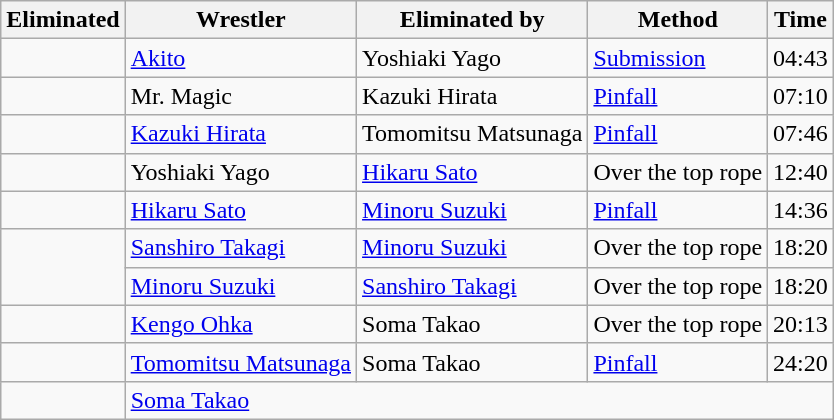<table class="wikitable sortable">
<tr>
<th>Eliminated</th>
<th>Wrestler</th>
<th>Eliminated by</th>
<th>Method</th>
<th>Time</th>
</tr>
<tr>
<td></td>
<td><a href='#'>Akito</a></td>
<td>Yoshiaki Yago</td>
<td><a href='#'>Submission</a></td>
<td>04:43</td>
</tr>
<tr>
<td></td>
<td>Mr. Magic</td>
<td>Kazuki Hirata</td>
<td><a href='#'>Pinfall</a></td>
<td>07:10</td>
</tr>
<tr>
<td></td>
<td><a href='#'>Kazuki Hirata</a></td>
<td>Tomomitsu Matsunaga</td>
<td><a href='#'>Pinfall</a></td>
<td>07:46</td>
</tr>
<tr>
<td></td>
<td>Yoshiaki Yago</td>
<td><a href='#'>Hikaru Sato</a></td>
<td>Over the top rope</td>
<td>12:40</td>
</tr>
<tr>
<td></td>
<td><a href='#'>Hikaru Sato</a></td>
<td><a href='#'>Minoru Suzuki</a></td>
<td><a href='#'>Pinfall</a></td>
<td>14:36</td>
</tr>
<tr>
<td rowspan=2></td>
<td><a href='#'>Sanshiro Takagi</a></td>
<td><a href='#'>Minoru Suzuki</a></td>
<td>Over the top rope</td>
<td>18:20</td>
</tr>
<tr>
<td><a href='#'>Minoru Suzuki</a></td>
<td><a href='#'>Sanshiro Takagi</a></td>
<td>Over the top rope</td>
<td>18:20</td>
</tr>
<tr>
<td></td>
<td><a href='#'>Kengo Ohka</a></td>
<td>Soma Takao</td>
<td>Over the top rope</td>
<td>20:13</td>
</tr>
<tr>
<td></td>
<td><a href='#'>Tomomitsu Matsunaga</a></td>
<td>Soma Takao</td>
<td><a href='#'>Pinfall</a></td>
<td>24:20</td>
</tr>
<tr>
<td></td>
<td colspan="4"><a href='#'>Soma Takao</a></td>
</tr>
</table>
